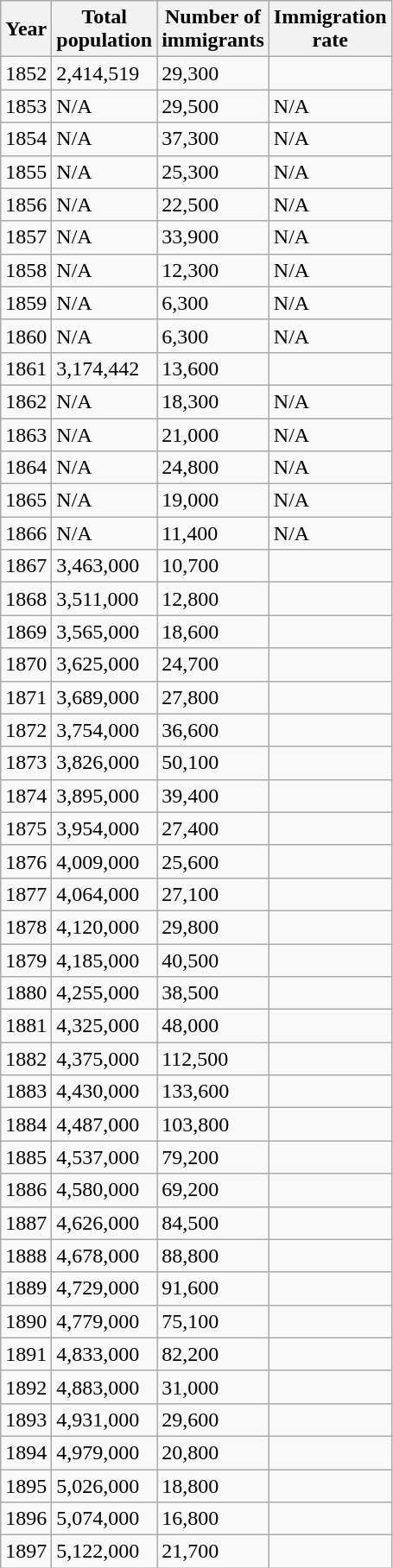<table class="wikitable sortable">
<tr>
<th>Year</th>
<th>Total<br>population</th>
<th>Number of<br>immigrants</th>
<th>Immigration<br>rate</th>
</tr>
<tr>
<td>1852</td>
<td>2,414,519</td>
<td>29,300</td>
<td></td>
</tr>
<tr>
<td>1853</td>
<td>N/A</td>
<td>29,500</td>
<td>N/A</td>
</tr>
<tr>
<td>1854</td>
<td>N/A</td>
<td>37,300</td>
<td>N/A</td>
</tr>
<tr>
<td>1855</td>
<td>N/A</td>
<td>25,300</td>
<td>N/A</td>
</tr>
<tr>
<td>1856</td>
<td>N/A</td>
<td>22,500</td>
<td>N/A</td>
</tr>
<tr>
<td>1857</td>
<td>N/A</td>
<td>33,900</td>
<td>N/A</td>
</tr>
<tr>
<td>1858</td>
<td>N/A</td>
<td>12,300</td>
<td>N/A</td>
</tr>
<tr>
<td>1859</td>
<td>N/A</td>
<td>6,300</td>
<td>N/A</td>
</tr>
<tr>
<td>1860</td>
<td>N/A</td>
<td>6,300</td>
<td>N/A</td>
</tr>
<tr>
<td>1861</td>
<td>3,174,442</td>
<td>13,600</td>
<td></td>
</tr>
<tr>
<td>1862</td>
<td>N/A</td>
<td>18,300</td>
<td>N/A</td>
</tr>
<tr>
<td>1863</td>
<td>N/A</td>
<td>21,000</td>
<td>N/A</td>
</tr>
<tr>
<td>1864</td>
<td>N/A</td>
<td>24,800</td>
<td>N/A</td>
</tr>
<tr>
<td>1865</td>
<td>N/A</td>
<td>19,000</td>
<td>N/A</td>
</tr>
<tr>
<td>1866</td>
<td>N/A</td>
<td>11,400</td>
<td>N/A</td>
</tr>
<tr>
<td>1867</td>
<td>3,463,000</td>
<td>10,700</td>
<td></td>
</tr>
<tr>
<td>1868</td>
<td>3,511,000</td>
<td>12,800</td>
<td></td>
</tr>
<tr>
<td>1869</td>
<td>3,565,000</td>
<td>18,600</td>
<td></td>
</tr>
<tr>
<td>1870</td>
<td>3,625,000</td>
<td>24,700</td>
<td></td>
</tr>
<tr>
<td>1871</td>
<td>3,689,000</td>
<td>27,800</td>
<td></td>
</tr>
<tr>
<td>1872</td>
<td>3,754,000</td>
<td>36,600</td>
<td></td>
</tr>
<tr>
<td>1873</td>
<td>3,826,000</td>
<td>50,100</td>
<td></td>
</tr>
<tr>
<td>1874</td>
<td>3,895,000</td>
<td>39,400</td>
<td></td>
</tr>
<tr>
<td>1875</td>
<td>3,954,000</td>
<td>27,400</td>
<td></td>
</tr>
<tr>
<td>1876</td>
<td>4,009,000</td>
<td>25,600</td>
<td></td>
</tr>
<tr>
<td>1877</td>
<td>4,064,000</td>
<td>27,100</td>
<td></td>
</tr>
<tr>
<td>1878</td>
<td>4,120,000</td>
<td>29,800</td>
<td></td>
</tr>
<tr>
<td>1879</td>
<td>4,185,000</td>
<td>40,500</td>
<td></td>
</tr>
<tr>
<td>1880</td>
<td>4,255,000</td>
<td>38,500</td>
<td></td>
</tr>
<tr>
<td>1881</td>
<td>4,325,000</td>
<td>48,000</td>
<td></td>
</tr>
<tr>
<td>1882</td>
<td>4,375,000</td>
<td>112,500</td>
<td></td>
</tr>
<tr>
<td>1883</td>
<td>4,430,000</td>
<td>133,600</td>
<td></td>
</tr>
<tr>
<td>1884</td>
<td>4,487,000</td>
<td>103,800</td>
<td></td>
</tr>
<tr>
<td>1885</td>
<td>4,537,000</td>
<td>79,200</td>
<td></td>
</tr>
<tr>
<td>1886</td>
<td>4,580,000</td>
<td>69,200</td>
<td></td>
</tr>
<tr>
<td>1887</td>
<td>4,626,000</td>
<td>84,500</td>
<td></td>
</tr>
<tr>
<td>1888</td>
<td>4,678,000</td>
<td>88,800</td>
<td></td>
</tr>
<tr>
<td>1889</td>
<td>4,729,000</td>
<td>91,600</td>
<td></td>
</tr>
<tr>
<td>1890</td>
<td>4,779,000</td>
<td>75,100</td>
<td></td>
</tr>
<tr>
<td>1891</td>
<td>4,833,000</td>
<td>82,200</td>
<td></td>
</tr>
<tr>
<td>1892</td>
<td>4,883,000</td>
<td>31,000</td>
<td></td>
</tr>
<tr>
<td>1893</td>
<td>4,931,000</td>
<td>29,600</td>
<td></td>
</tr>
<tr>
<td>1894</td>
<td>4,979,000</td>
<td>20,800</td>
<td></td>
</tr>
<tr>
<td>1895</td>
<td>5,026,000</td>
<td>18,800</td>
<td></td>
</tr>
<tr>
<td>1896</td>
<td>5,074,000</td>
<td>16,800</td>
<td></td>
</tr>
<tr>
<td>1897</td>
<td>5,122,000</td>
<td>21,700</td>
<td></td>
</tr>
</table>
